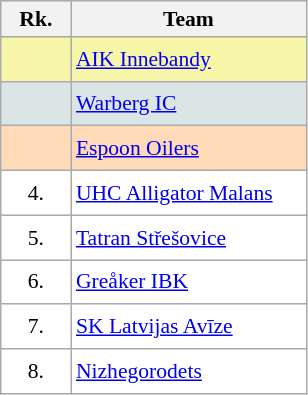<table class="wikitable" style="border:1px solid #AAAAAA;font-size:90%">
<tr bgcolor="#E4E4E4">
<th style="border-bottom:1px solid #AAAAAA" width=40>Rk.</th>
<th style="border-bottom:1px solid #AAAAAA" width=150>Team</th>
</tr>
<tr bgcolor="#F7F6A8">
<td align="center" style="height:23px"></td>
<td> <a href='#'>AIK Innebandy</a></td>
</tr>
<tr bgcolor="#DCE5E5">
<td align="center" style="height:23px"></td>
<td> <a href='#'>Warberg IC</a></td>
</tr>
<tr bgcolor="#FFDAB9">
<td align="center" style="height:23px"></td>
<td> <a href='#'>Espoon Oilers</a></td>
</tr>
<tr bgcolor="#ffffff">
<td align="center" style="height:23px">4.</td>
<td> <a href='#'>UHC Alligator Malans</a></td>
</tr>
<tr bgcolor="#ffffff">
<td align="center" style="height:23px">5.</td>
<td> <a href='#'>Tatran Střešovice</a></td>
</tr>
<tr bgcolor="#ffffff">
<td align="center" style="height:23px">6.</td>
<td> <a href='#'>Greåker IBK</a></td>
</tr>
<tr bgcolor="#ffffff">
<td align="center" style="height:23px">7.</td>
<td> <a href='#'>SK Latvijas Avīze</a></td>
</tr>
<tr bgcolor="#ffffff">
<td align="center" style="height:23px">8.</td>
<td> <a href='#'>Nizhegorodets</a></td>
</tr>
</table>
